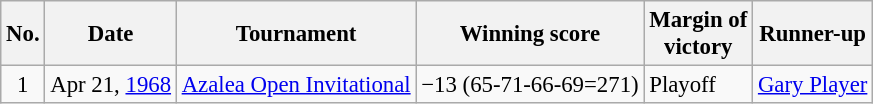<table class="wikitable" style="font-size:95%;">
<tr>
<th>No.</th>
<th>Date</th>
<th>Tournament</th>
<th>Winning score</th>
<th>Margin of<br>victory</th>
<th>Runner-up</th>
</tr>
<tr>
<td align=center>1</td>
<td align=right>Apr 21, <a href='#'>1968</a></td>
<td><a href='#'>Azalea Open Invitational</a></td>
<td>−13 (65-71-66-69=271)</td>
<td>Playoff</td>
<td> <a href='#'>Gary Player</a></td>
</tr>
</table>
